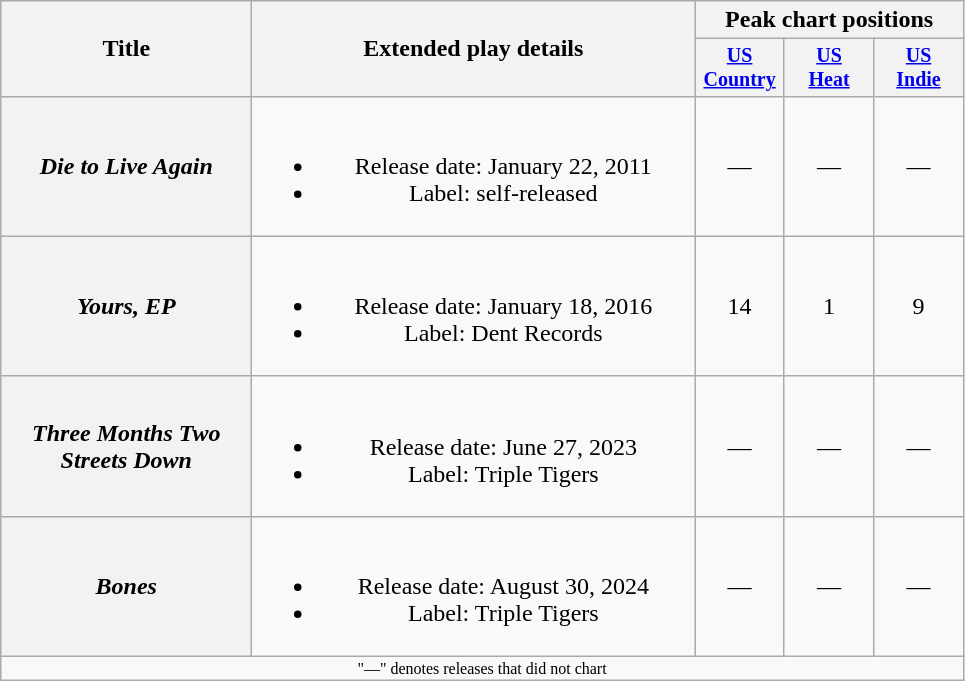<table class="wikitable plainrowheaders" style="text-align:center;">
<tr>
<th scope="col" rowspan="2" style="width:10em;">Title</th>
<th scope="col" rowspan="2" style="width:18em;">Extended play details</th>
<th scope="col" colspan="3">Peak chart positions</th>
</tr>
<tr style="font-size:smaller;">
<th scope="col" style="width:4em;"><a href='#'>US Country</a><br></th>
<th scope="col" style="width:4em;"><a href='#'>US<br>Heat</a><br></th>
<th scope="col" style="width:4em;"><a href='#'>US<br>Indie</a><br></th>
</tr>
<tr>
<th scope="row"><em>Die to Live Again</em></th>
<td><br><ul><li>Release date: January 22, 2011</li><li>Label: self-released</li></ul></td>
<td>—</td>
<td>—</td>
<td>—</td>
</tr>
<tr>
<th scope="row"><em>Yours, EP</em></th>
<td><br><ul><li>Release date: January 18, 2016</li><li>Label: Dent Records</li></ul></td>
<td>14</td>
<td>1</td>
<td>9</td>
</tr>
<tr>
<th scope="row"><em>Three Months Two Streets Down</em></th>
<td><br><ul><li>Release date: June 27, 2023</li><li>Label: Triple Tigers</li></ul></td>
<td>—</td>
<td>—</td>
<td>—</td>
</tr>
<tr>
<th scope="row"><em>Bones</em></th>
<td><br><ul><li>Release date: August 30, 2024</li><li>Label: Triple Tigers</li></ul></td>
<td>—</td>
<td>—</td>
<td>—</td>
</tr>
<tr>
<td colspan="5" style="font-size:8pt">"—" denotes releases that did not chart</td>
</tr>
</table>
